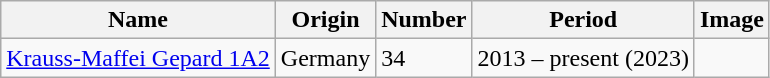<table class="wikitable mw-collapsible mw-collapsed">
<tr>
<th>Name</th>
<th>Origin</th>
<th>Number</th>
<th>Period</th>
<th>Image</th>
</tr>
<tr>
<td><a href='#'>Krauss-Maffei Gepard 1A2</a></td>
<td>Germany</td>
<td>34</td>
<td>2013 – present (2023)</td>
<td></td>
</tr>
</table>
